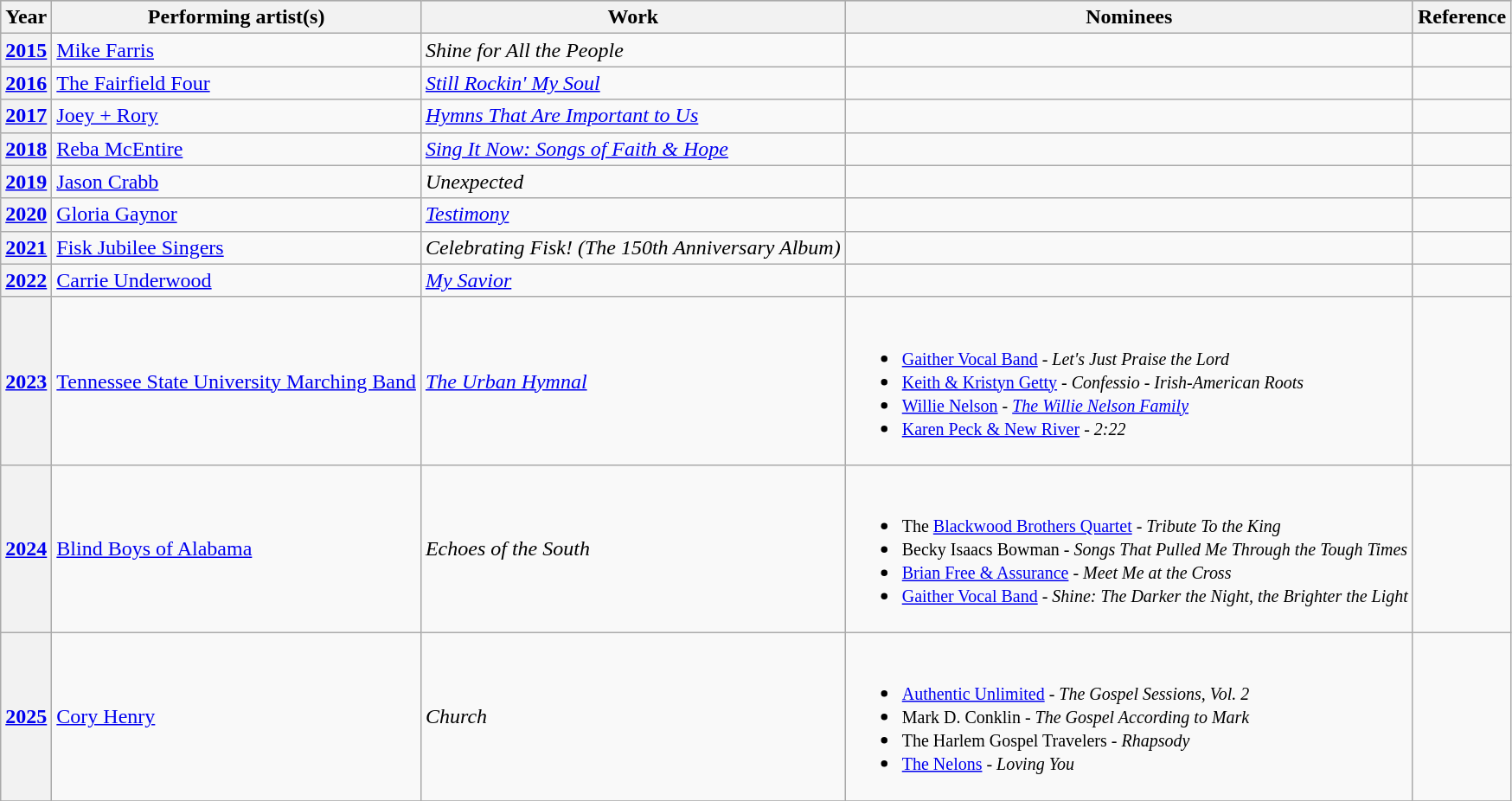<table class="wikitable plainrowheaders">
<tr bgcolor="#bebebe">
<th scope="col">Year</th>
<th scope="col">Performing artist(s)</th>
<th scope="col">Work</th>
<th scope="col" class=unsortable>Nominees</th>
<th>Reference</th>
</tr>
<tr>
<th scope="row" style="text-align:center;"><a href='#'>2015</a></th>
<td><a href='#'>Mike Farris</a></td>
<td><em>Shine for All the People</em></td>
<td></td>
<td></td>
</tr>
<tr>
<th scope="row" style="text-align:center;"><a href='#'>2016</a></th>
<td><a href='#'>The Fairfield Four</a></td>
<td><em><a href='#'>Still Rockin' My Soul</a></em></td>
<td></td>
<td></td>
</tr>
<tr>
<th scope="row" style="text-align:center;"><a href='#'>2017</a></th>
<td><a href='#'>Joey + Rory</a></td>
<td><em><a href='#'>Hymns That Are Important to Us</a></em></td>
<td></td>
<td></td>
</tr>
<tr>
<th scope="row" style="text-align:center;"><a href='#'>2018</a></th>
<td><a href='#'>Reba McEntire</a></td>
<td><em><a href='#'>Sing It Now: Songs of Faith & Hope</a></em></td>
<td></td>
<td></td>
</tr>
<tr>
<th scope="row" style="text-align:center;"><a href='#'>2019</a></th>
<td><a href='#'>Jason Crabb</a></td>
<td><em>Unexpected</em></td>
<td></td>
<td></td>
</tr>
<tr>
<th scope="row" style="text-align:center;"><a href='#'>2020</a></th>
<td><a href='#'>Gloria Gaynor</a></td>
<td><em><a href='#'>Testimony</a></em></td>
<td></td>
<td></td>
</tr>
<tr>
<th scope="row" style="text-align:center;"><a href='#'>2021</a></th>
<td><a href='#'>Fisk Jubilee Singers</a></td>
<td><em>Celebrating Fisk! (The 150th Anniversary Album)</em></td>
<td></td>
<td></td>
</tr>
<tr>
<th scope="row" style="text-align:center;"><a href='#'>2022</a></th>
<td><a href='#'>Carrie Underwood</a></td>
<td><em><a href='#'>My Savior</a></em></td>
<td></td>
<td></td>
</tr>
<tr>
<th scope="row" style="text-align:center;"><a href='#'>2023</a></th>
<td><a href='#'>Tennessee State University Marching Band</a></td>
<td><em><a href='#'>The Urban Hymnal</a></em></td>
<td {{smalldiv><br><ul><li><small><a href='#'>Gaither Vocal Band</a> - <em>Let's Just Praise the Lord</em></small></li><li><small><a href='#'>Keith & Kristyn Getty</a> - <em>Confessio - Irish-American Roots</em></small></li><li><small><a href='#'>Willie Nelson</a> - <em><a href='#'>The Willie Nelson Family</a></em></small></li><li><small><a href='#'>Karen Peck & New River</a> - <em>2:22</em></small></li></ul></td>
<td></td>
</tr>
<tr>
<th><a href='#'>2024</a></th>
<td><a href='#'>Blind Boys of Alabama</a></td>
<td><em>Echoes of the South</em></td>
<td><br><ul><li><small>The <a href='#'>Blackwood Brothers Quartet</a> - <em>Tribute To the King</em></small></li><li><small>Becky Isaacs Bowman - <em>Songs That Pulled Me Through the Tough Times</em></small></li><li><small><a href='#'>Brian Free & Assurance</a> - <em>Meet Me at the Cross</em></small></li><li><small><a href='#'>Gaither Vocal Band</a> - <em>Shine: The Darker the Night, the Brighter the Light</em></small></li></ul></td>
<td></td>
</tr>
<tr>
<th><a href='#'>2025</a></th>
<td><a href='#'>Cory Henry</a></td>
<td><em>Church</em></td>
<td><br><ul><li><small><a href='#'>Authentic Unlimited</a> - <em>The Gospel Sessions, Vol. 2</em></small></li><li><small>Mark D. Conklin - <em>The Gospel According to Mark</em></small></li><li><small>The Harlem Gospel Travelers - <em>Rhapsody</em></small></li><li><small><a href='#'>The Nelons</a> <em>- Loving You</em></small></li></ul></td>
<td></td>
</tr>
<tr>
</tr>
</table>
